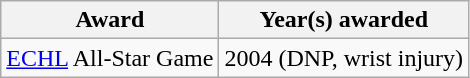<table class="wikitable">
<tr>
<th>Award</th>
<th>Year(s) awarded</th>
</tr>
<tr>
<td><a href='#'>ECHL</a> All-Star Game</td>
<td>2004 (DNP, wrist injury)</td>
</tr>
</table>
